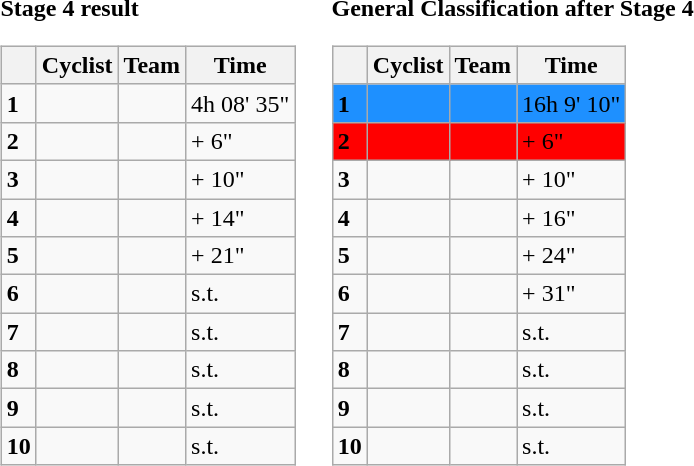<table>
<tr>
<td><strong>Stage 4 result</strong><br><table class="wikitable">
<tr>
<th></th>
<th>Cyclist</th>
<th>Team</th>
<th>Time</th>
</tr>
<tr>
<td><strong>1</strong></td>
<td></td>
<td></td>
<td>4h 08' 35"</td>
</tr>
<tr>
<td><strong>2</strong></td>
<td></td>
<td></td>
<td>+ 6"</td>
</tr>
<tr>
<td><strong>3</strong></td>
<td></td>
<td></td>
<td>+ 10"</td>
</tr>
<tr>
<td><strong>4</strong></td>
<td></td>
<td></td>
<td>+ 14"</td>
</tr>
<tr>
<td><strong>5</strong></td>
<td></td>
<td></td>
<td>+ 21"</td>
</tr>
<tr>
<td><strong>6</strong></td>
<td></td>
<td></td>
<td>s.t.</td>
</tr>
<tr>
<td><strong>7</strong></td>
<td></td>
<td></td>
<td>s.t.</td>
</tr>
<tr>
<td><strong>8</strong></td>
<td></td>
<td></td>
<td>s.t.</td>
</tr>
<tr>
<td><strong>9</strong></td>
<td></td>
<td></td>
<td>s.t.</td>
</tr>
<tr>
<td><strong>10</strong></td>
<td></td>
<td></td>
<td>s.t.</td>
</tr>
</table>
</td>
<td></td>
<td><strong>General Classification after Stage 4</strong><br><table class="wikitable">
<tr>
<th></th>
<th>Cyclist</th>
<th>Team</th>
<th>Time</th>
</tr>
<tr style="background:dodgerblue">
<td><strong>1</strong></td>
<td></td>
<td></td>
<td>16h 9' 10"</td>
</tr>
<tr style="background:red">
<td><strong>2</strong></td>
<td></td>
<td></td>
<td>+ 6"</td>
</tr>
<tr>
<td><strong>3</strong></td>
<td></td>
<td></td>
<td>+ 10"</td>
</tr>
<tr>
<td><strong>4</strong></td>
<td></td>
<td></td>
<td>+ 16"</td>
</tr>
<tr>
<td><strong>5</strong></td>
<td></td>
<td></td>
<td>+ 24"</td>
</tr>
<tr>
<td><strong>6</strong></td>
<td></td>
<td></td>
<td>+ 31"</td>
</tr>
<tr>
<td><strong>7</strong></td>
<td></td>
<td></td>
<td>s.t.</td>
</tr>
<tr>
<td><strong>8</strong></td>
<td></td>
<td></td>
<td>s.t.</td>
</tr>
<tr>
<td><strong>9</strong></td>
<td></td>
<td></td>
<td>s.t.</td>
</tr>
<tr>
<td><strong>10</strong></td>
<td></td>
<td></td>
<td>s.t.</td>
</tr>
</table>
</td>
</tr>
</table>
